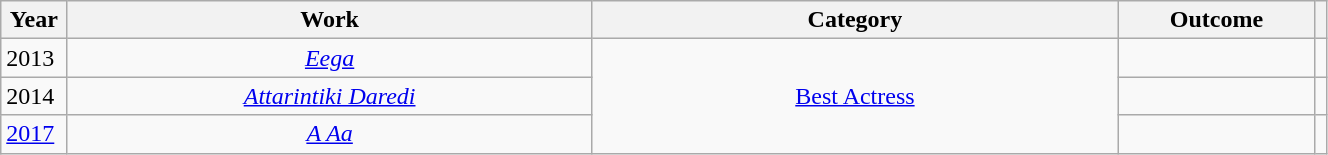<table class="wikitable" style="width:70%;">
<tr>
<th width=5%>Year</th>
<th style="width:40%;">Work</th>
<th style="width:40%;">Category</th>
<th style="width:15%;">Outcome</th>
<th scope="col" style="width:5%;"></th>
</tr>
<tr>
<td style="text-align:left;">2013</td>
<td style="text-align:center;"><em><a href='#'>Eega</a></em></td>
<td rowspan="3" style="text-align:center;"><a href='#'>Best Actress</a></td>
<td></td>
<td style="text-align:center;"></td>
</tr>
<tr>
<td style="text-align:left;">2014</td>
<td style="text-align:center;"><em><a href='#'>Attarintiki Daredi</a></em></td>
<td></td>
<td style="text-align:center;"></td>
</tr>
<tr>
<td style="text-align:left;"><a href='#'>2017</a></td>
<td style="text-align:center;"><em><a href='#'>A Aa</a></em></td>
<td></td>
<td style="text-align:center;"> <br></td>
</tr>
</table>
